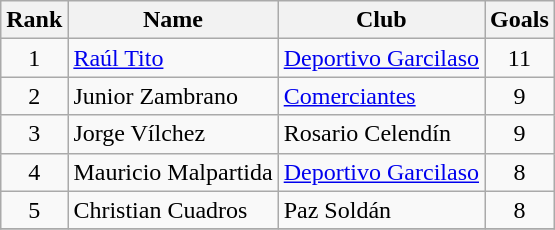<table class="wikitable" border="1">
<tr>
<th>Rank</th>
<th>Name</th>
<th>Club</th>
<th>Goals</th>
</tr>
<tr>
<td align=center>1</td>
<td> <a href='#'>Raúl Tito</a></td>
<td><a href='#'>Deportivo Garcilaso</a></td>
<td align=center>11</td>
</tr>
<tr>
<td align=center>2</td>
<td> Junior Zambrano</td>
<td><a href='#'>Comerciantes</a></td>
<td align=center>9</td>
</tr>
<tr>
<td align=center>3</td>
<td> Jorge Vílchez</td>
<td>Rosario Celendín</td>
<td align=center>9</td>
</tr>
<tr>
<td align=center>4</td>
<td> Mauricio Malpartida</td>
<td><a href='#'>Deportivo Garcilaso</a></td>
<td align=center>8</td>
</tr>
<tr>
<td align=center>5</td>
<td> Christian Cuadros</td>
<td>Paz Soldán</td>
<td align=center>8</td>
</tr>
<tr>
</tr>
</table>
